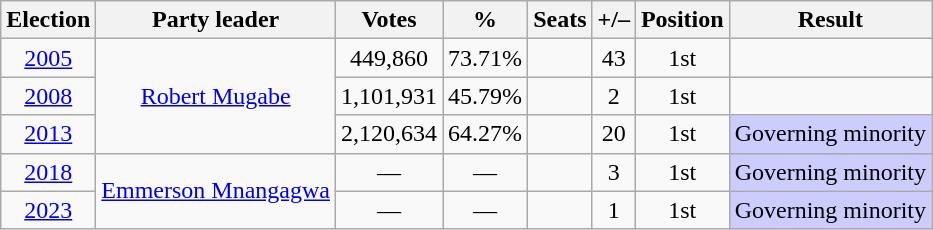<table class=wikitable style=text-align:center>
<tr>
<th>Election</th>
<th>Party leader</th>
<th>Votes</th>
<th>%</th>
<th>Seats</th>
<th>+/–</th>
<th>Position</th>
<th>Result</th>
</tr>
<tr>
<td><a href='#'>2005</a></td>
<td rowspan="3"><a href='#'>Robert Mugabe</a></td>
<td>449,860</td>
<td>73.71%</td>
<td></td>
<td> 43</td>
<td> 1st</td>
<td></td>
</tr>
<tr>
<td><a href='#'>2008</a></td>
<td>1,101,931</td>
<td>45.79%</td>
<td></td>
<td> 2</td>
<td> 1st</td>
<td></td>
</tr>
<tr>
<td><a href='#'>2013</a></td>
<td>2,120,634</td>
<td>64.27%</td>
<td></td>
<td> 20</td>
<td> 1st</td>
<td style="background-color:#CCCCFF">Governing minority</td>
</tr>
<tr>
<td><a href='#'>2018</a></td>
<td rowspan="2"><a href='#'>Emmerson Mnangagwa</a></td>
<td>—</td>
<td>—</td>
<td></td>
<td> 3</td>
<td> 1st</td>
<td style="background-color:#CCCCFF">Governing minority</td>
</tr>
<tr>
<td><a href='#'>2023</a></td>
<td>—</td>
<td>—</td>
<td></td>
<td> 1</td>
<td> 1st</td>
<td style="background-color:#CCCCFF">Governing minority</td>
</tr>
</table>
